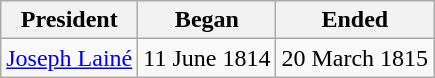<table class="wikitable">
<tr>
<th scope="col">President</th>
<th scope="col">Began</th>
<th scope="col">Ended</th>
</tr>
<tr>
<td><a href='#'>Joseph Lainé</a></td>
<td>11 June 1814</td>
<td>20 March 1815</td>
</tr>
</table>
